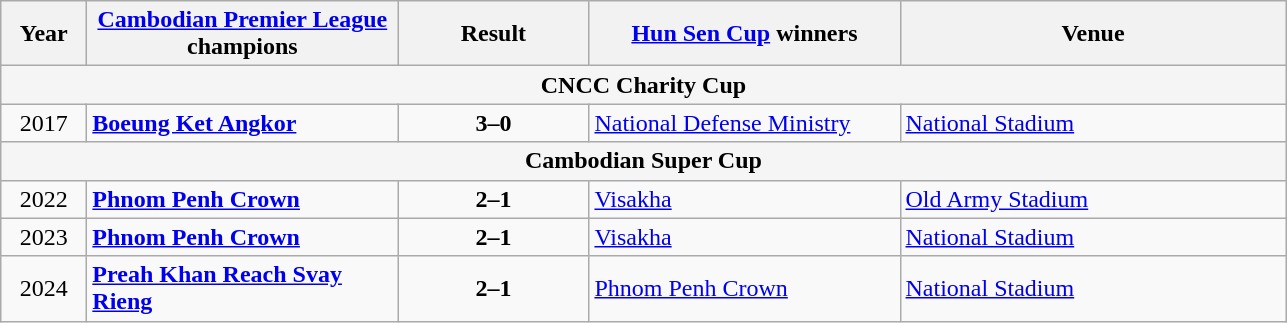<table class="wikitable">
<tr>
<th style="width:50px">Year</th>
<th style="width:200px"><a href='#'>Cambodian Premier League</a> champions</th>
<th style="width:120px">Result</th>
<th style="width:200px"><a href='#'>Hun Sen Cup</a> winners</th>
<th style="width:250px">Venue</th>
</tr>
<tr>
<td colspan="5" align="center" style="background-color:whitesmoke"><strong>CNCC Charity Cup</strong></td>
</tr>
<tr>
<td style="text-align:center">2017</td>
<td><strong><a href='#'>Boeung Ket Angkor</a></strong></td>
<td style="text-align:center"><strong>3–0</strong></td>
<td><a href='#'>National Defense Ministry</a></td>
<td><a href='#'>National Stadium</a></td>
</tr>
<tr>
<td colspan="5" align="center" style="background-color:whitesmoke"><strong>Cambodian Super Cup</strong></td>
</tr>
<tr>
<td style="text-align:center">2022</td>
<td><strong><a href='#'>Phnom Penh Crown</a></strong></td>
<td style="text-align:center"><strong>2–1</strong></td>
<td><a href='#'>Visakha</a></td>
<td><a href='#'>Old Army Stadium</a></td>
</tr>
<tr>
<td style="text-align:center">2023</td>
<td><strong><a href='#'>Phnom Penh Crown</a></strong></td>
<td style="text-align:center"><strong>2–1</strong> <br></td>
<td><a href='#'>Visakha</a></td>
<td><a href='#'>National Stadium</a></td>
</tr>
<tr>
<td style="text-align:center">2024</td>
<td><strong><a href='#'>Preah Khan Reach Svay Rieng</a></strong></td>
<td style="text-align:center"><strong>2–1</strong> <br></td>
<td><a href='#'>Phnom Penh Crown</a></td>
<td><a href='#'>National Stadium</a></td>
</tr>
</table>
